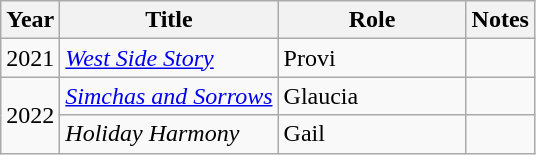<table class="wikitable sortable">
<tr>
<th>Year</th>
<th>Title</th>
<th width=118>Role</th>
<th>Notes</th>
</tr>
<tr>
<td>2021</td>
<td><em><a href='#'>West Side Story</a></em></td>
<td>Provi</td>
<td></td>
</tr>
<tr>
<td rowspan=2>2022</td>
<td><em><a href='#'>Simchas and Sorrows</a></em></td>
<td>Glaucia</td>
<td></td>
</tr>
<tr>
<td><em>Holiday Harmony</em></td>
<td>Gail</td>
<td></td>
</tr>
</table>
